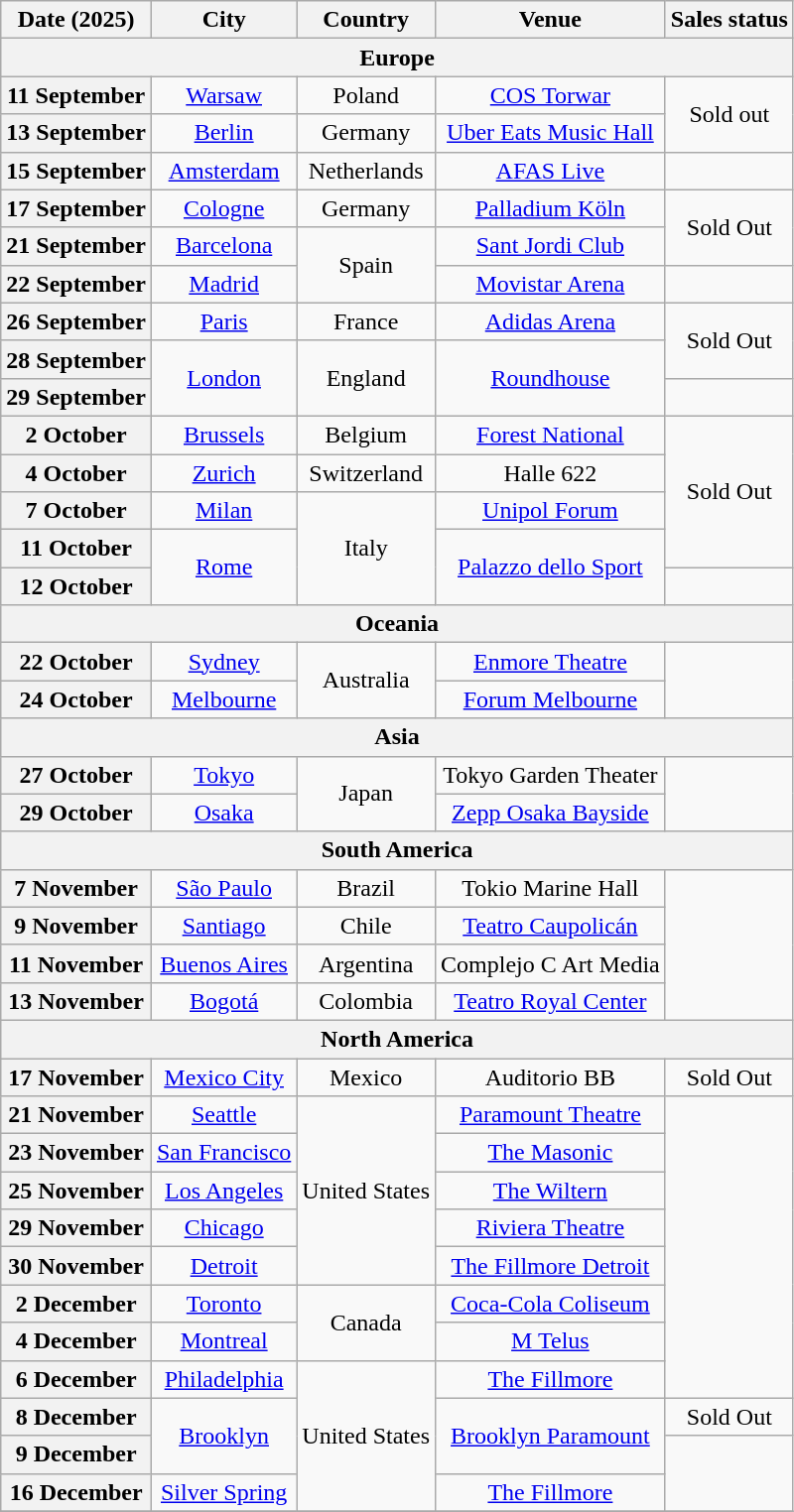<table class="wikitable plainrowheaders" style="text-align:center;">
<tr>
<th scope="col">Date (2025)</th>
<th scope="col">City</th>
<th scope="col">Country</th>
<th scope="col">Venue</th>
<th>Sales status</th>
</tr>
<tr>
<th colspan="6">Europe</th>
</tr>
<tr>
<th scope="row" style="text-align:center;">11 September</th>
<td><a href='#'>Warsaw</a></td>
<td>Poland</td>
<td><a href='#'>COS Torwar</a></td>
<td rowspan="2">Sold out</td>
</tr>
<tr>
<th scope="row" style="text-align:center;">13 September</th>
<td><a href='#'>Berlin</a></td>
<td>Germany</td>
<td><a href='#'>Uber Eats Music Hall</a></td>
</tr>
<tr>
<th scope="row" style="text-align:center;">15 September</th>
<td><a href='#'>Amsterdam</a></td>
<td>Netherlands</td>
<td><a href='#'>AFAS Live</a></td>
<td></td>
</tr>
<tr>
<th scope="row" style="text-align:center;">17 September</th>
<td><a href='#'>Cologne</a></td>
<td>Germany</td>
<td><a href='#'>Palladium Köln</a></td>
<td rowspan="2">Sold Out</td>
</tr>
<tr>
<th scope="row" style="text-align:center;">21 September</th>
<td><a href='#'>Barcelona</a></td>
<td rowspan="2">Spain</td>
<td><a href='#'>Sant Jordi Club</a></td>
</tr>
<tr>
<th scope="row" style="text-align:center;">22 September</th>
<td><a href='#'>Madrid</a></td>
<td><a href='#'>Movistar Arena</a></td>
<td></td>
</tr>
<tr>
<th scope="row" style="text-align:center;">26 September</th>
<td><a href='#'>Paris</a></td>
<td>France</td>
<td><a href='#'>Adidas Arena</a></td>
<td rowspan="2">Sold Out</td>
</tr>
<tr>
<th scope="row" style="text-align:center;">28 September</th>
<td rowspan="2"><a href='#'>London</a></td>
<td rowspan="2">England</td>
<td rowspan="2"><a href='#'>Roundhouse</a></td>
</tr>
<tr>
<th scope="row" style="text-align:center;">29 September</th>
<td></td>
</tr>
<tr>
<th scope="row" style="text-align:center;">2 October</th>
<td><a href='#'>Brussels</a></td>
<td>Belgium</td>
<td><a href='#'>Forest National</a></td>
<td rowspan="4">Sold Out</td>
</tr>
<tr>
<th scope="row" style="text-align:center;">4 October</th>
<td><a href='#'>Zurich</a></td>
<td>Switzerland</td>
<td>Halle 622</td>
</tr>
<tr>
<th scope="row" style="text-align:center;">7 October</th>
<td><a href='#'>Milan</a></td>
<td rowspan="3">Italy</td>
<td><a href='#'>Unipol Forum</a></td>
</tr>
<tr>
<th scope="row" style="text-align:center;">11 October</th>
<td rowspan="2"><a href='#'>Rome</a></td>
<td rowspan="2"><a href='#'>Palazzo dello Sport</a></td>
</tr>
<tr>
<th scope="row" style="text-align:center;">12 October</th>
<td></td>
</tr>
<tr>
<th colspan="6">Oceania</th>
</tr>
<tr>
<th scope="row" style="text-align:center;">22 October</th>
<td><a href='#'>Sydney</a></td>
<td rowspan="2">Australia</td>
<td><a href='#'>Enmore Theatre</a></td>
<td rowspan="2"></td>
</tr>
<tr>
<th scope="row" style="text-align:center;">24 October</th>
<td><a href='#'>Melbourne</a></td>
<td><a href='#'>Forum Melbourne</a></td>
</tr>
<tr>
<th colspan="6">Asia</th>
</tr>
<tr>
<th scope="row" style="text-align:center;">27 October</th>
<td><a href='#'>Tokyo</a></td>
<td rowspan="2">Japan</td>
<td>Tokyo Garden Theater</td>
<td rowspan="2"></td>
</tr>
<tr>
<th scope="row" style="text-align:center;">29 October</th>
<td><a href='#'>Osaka</a></td>
<td><a href='#'>Zepp Osaka Bayside</a></td>
</tr>
<tr>
<th colspan="6">South America</th>
</tr>
<tr>
<th scope="row" style="text-align:center;">7 November</th>
<td><a href='#'>São Paulo</a></td>
<td>Brazil</td>
<td>Tokio Marine Hall</td>
<td rowspan="4"></td>
</tr>
<tr>
<th scope="row" style="text-align:center;">9 November</th>
<td><a href='#'>Santiago</a></td>
<td>Chile</td>
<td><a href='#'>Teatro Caupolicán</a></td>
</tr>
<tr>
<th scope="row" style="text-align:center;">11 November</th>
<td><a href='#'>Buenos Aires</a></td>
<td>Argentina</td>
<td>Complejo C Art Media</td>
</tr>
<tr>
<th scope="row" style="text-align:center;">13 November</th>
<td><a href='#'>Bogotá</a></td>
<td>Colombia</td>
<td><a href='#'>Teatro Royal Center</a></td>
</tr>
<tr>
<th colspan="6">North America</th>
</tr>
<tr>
<th scope="row" style="text-align:center;">17 November</th>
<td><a href='#'>Mexico City</a></td>
<td>Mexico</td>
<td>Auditorio BB</td>
<td>Sold Out</td>
</tr>
<tr>
<th scope="row" style="text-align:center;">21 November</th>
<td><a href='#'>Seattle</a></td>
<td rowspan="5">United States</td>
<td><a href='#'>Paramount Theatre</a></td>
<td rowspan="8"></td>
</tr>
<tr>
<th scope="row" style="text-align:center;">23 November</th>
<td><a href='#'>San Francisco</a></td>
<td><a href='#'>The Masonic</a></td>
</tr>
<tr>
<th scope="row" style="text-align:center;">25 November</th>
<td><a href='#'>Los Angeles</a></td>
<td><a href='#'>The Wiltern</a></td>
</tr>
<tr>
<th scope="row" style="text-align:center;">29 November</th>
<td><a href='#'>Chicago</a></td>
<td><a href='#'>Riviera Theatre</a></td>
</tr>
<tr>
<th scope="row" style="text-align:center;">30 November</th>
<td><a href='#'>Detroit</a></td>
<td><a href='#'>The Fillmore Detroit</a></td>
</tr>
<tr>
<th scope="row" style="text-align:center;">2 December</th>
<td><a href='#'>Toronto</a></td>
<td rowspan="2">Canada</td>
<td><a href='#'>Coca-Cola Coliseum</a></td>
</tr>
<tr>
<th scope="row" style="text-align:center;">4 December</th>
<td><a href='#'>Montreal</a></td>
<td><a href='#'>M Telus</a></td>
</tr>
<tr>
<th scope="row" style="text-align:center;">6 December</th>
<td><a href='#'>Philadelphia</a></td>
<td rowspan="4">United States</td>
<td><a href='#'>The Fillmore</a></td>
</tr>
<tr>
<th scope="row" style="text-align:center;">8 December</th>
<td rowspan="2"><a href='#'>Brooklyn</a></td>
<td rowspan="2"><a href='#'>Brooklyn Paramount</a></td>
<td>Sold Out</td>
</tr>
<tr>
<th scope="row" style="text-align:center;">9 December</th>
<td rowspan="2"></td>
</tr>
<tr>
<th scope="row" style="text-align:center;">16 December</th>
<td><a href='#'>Silver Spring</a></td>
<td><a href='#'>The Fillmore</a></td>
</tr>
<tr>
</tr>
</table>
